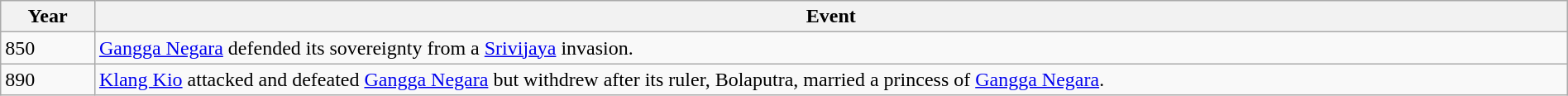<table class="wikitable" width="100%">
<tr>
<th style="width:6%">Year</th>
<th>Event</th>
</tr>
<tr>
<td>850</td>
<td><a href='#'>Gangga Negara</a> defended its sovereignty from a <a href='#'>Srivijaya</a> invasion.</td>
</tr>
<tr>
<td>890</td>
<td><a href='#'>Klang Kio</a> attacked and defeated <a href='#'>Gangga Negara</a> but withdrew after its ruler, Bolaputra, married a princess of <a href='#'>Gangga Negara</a>.</td>
</tr>
</table>
